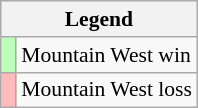<table class="wikitable" style="font-size:90%">
<tr>
<th colspan="2">Legend</th>
</tr>
<tr>
<td style="background:#bfb;"> </td>
<td>Mountain West win</td>
</tr>
<tr>
<td style="background:#fbb;"> </td>
<td>Mountain West loss</td>
</tr>
</table>
